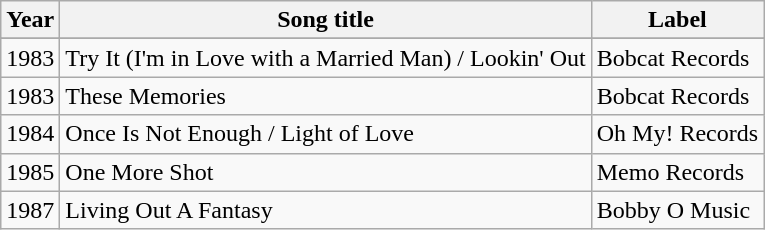<table class="wikitable">
<tr>
<th>Year</th>
<th>Song title</th>
<th>Label</th>
</tr>
<tr>
</tr>
<tr>
<td>1983</td>
<td>Try It (I'm in Love with a Married Man) / Lookin' Out</td>
<td>Bobcat Records</td>
</tr>
<tr>
<td>1983</td>
<td>These Memories</td>
<td>Bobcat Records</td>
</tr>
<tr>
<td>1984</td>
<td>Once Is Not Enough / Light of Love</td>
<td>Oh My! Records</td>
</tr>
<tr>
<td>1985</td>
<td>One More Shot</td>
<td>Memo Records</td>
</tr>
<tr>
<td>1987</td>
<td>Living Out A Fantasy</td>
<td>Bobby O Music</td>
</tr>
</table>
